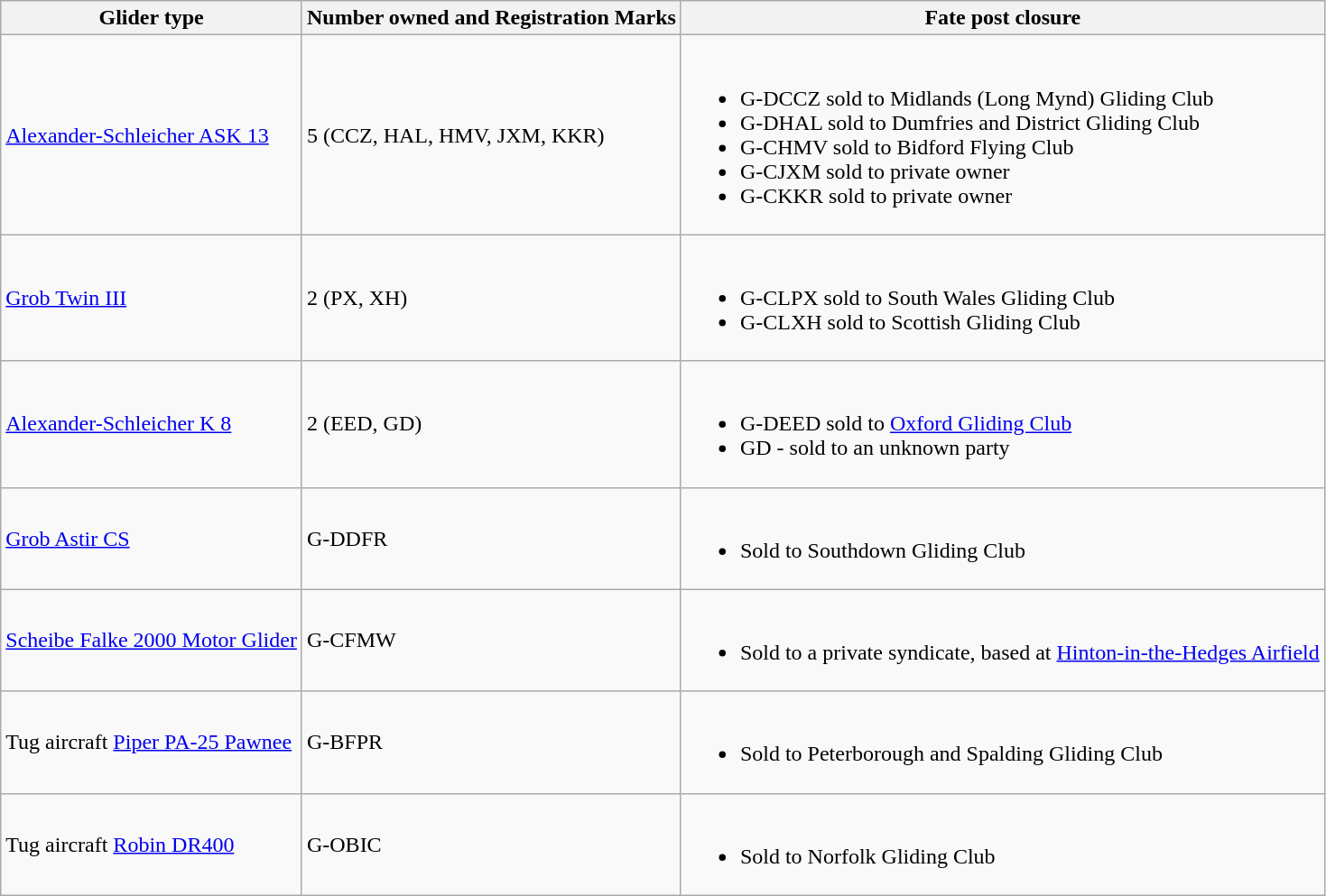<table class="wikitable">
<tr>
<th>Glider type</th>
<th>Number owned and Registration Marks</th>
<th>Fate post closure</th>
</tr>
<tr>
<td><a href='#'>Alexander-Schleicher ASK 13</a></td>
<td>5 (CCZ, HAL, HMV, JXM, KKR)</td>
<td><br><ul><li>G-DCCZ sold to Midlands (Long Mynd) Gliding Club</li><li>G-DHAL sold to Dumfries and District Gliding Club</li><li>G-CHMV sold to Bidford Flying Club</li><li>G-CJXM sold to private owner</li><li>G-CKKR sold to private owner</li></ul></td>
</tr>
<tr>
<td><a href='#'>Grob Twin III</a></td>
<td>2 (PX, XH)</td>
<td><br><ul><li>G-CLPX sold to South Wales Gliding Club</li><li>G-CLXH sold to Scottish Gliding Club</li></ul></td>
</tr>
<tr>
<td><a href='#'>Alexander-Schleicher K 8</a></td>
<td>2 (EED, GD)</td>
<td><br><ul><li>G-DEED sold to <a href='#'>Oxford Gliding Club</a></li><li>GD - sold to an unknown party</li></ul></td>
</tr>
<tr>
<td><a href='#'>Grob Astir CS</a></td>
<td>G-DDFR</td>
<td><br><ul><li>Sold to Southdown Gliding Club</li></ul></td>
</tr>
<tr>
<td><a href='#'>Scheibe Falke 2000 Motor Glider</a></td>
<td>G-CFMW</td>
<td><br><ul><li>Sold to a private syndicate, based at <a href='#'>Hinton-in-the-Hedges Airfield</a></li></ul></td>
</tr>
<tr>
<td>Tug aircraft <a href='#'>Piper PA-25 Pawnee</a></td>
<td>G-BFPR</td>
<td><br><ul><li>Sold to Peterborough and Spalding Gliding Club</li></ul></td>
</tr>
<tr>
<td>Tug aircraft <a href='#'>Robin DR400</a></td>
<td>G-OBIC</td>
<td><br><ul><li>Sold to Norfolk Gliding Club</li></ul></td>
</tr>
</table>
